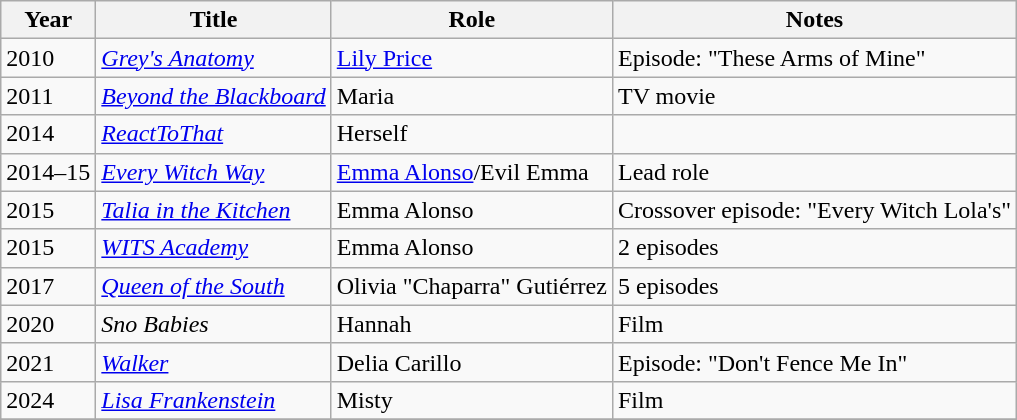<table class="wikitable sortable">
<tr>
<th>Year</th>
<th>Title</th>
<th>Role</th>
<th class="unsortable">Notes</th>
</tr>
<tr>
<td>2010</td>
<td><em><a href='#'>Grey's Anatomy</a></em></td>
<td><a href='#'>Lily Price</a></td>
<td>Episode: "These Arms of Mine"</td>
</tr>
<tr>
<td>2011</td>
<td><em><a href='#'>Beyond the Blackboard</a></em></td>
<td>Maria</td>
<td>TV movie</td>
</tr>
<tr>
<td>2014</td>
<td><em><a href='#'>ReactToThat</a></em></td>
<td>Herself</td>
<td></td>
</tr>
<tr>
<td>2014–15</td>
<td><em><a href='#'>Every Witch Way</a></em></td>
<td><a href='#'>Emma Alonso</a>/Evil Emma</td>
<td>Lead role</td>
</tr>
<tr>
<td>2015</td>
<td><em><a href='#'>Talia in the Kitchen</a></em></td>
<td>Emma Alonso</td>
<td>Crossover episode: "Every Witch Lola's"</td>
</tr>
<tr>
<td>2015</td>
<td><em><a href='#'>WITS Academy</a></em></td>
<td>Emma Alonso</td>
<td>2 episodes</td>
</tr>
<tr>
<td>2017</td>
<td><em><a href='#'>Queen of the South</a></em></td>
<td>Olivia "Chaparra" Gutiérrez</td>
<td>5 episodes</td>
</tr>
<tr>
<td>2020</td>
<td><em>Sno Babies</em></td>
<td>Hannah</td>
<td>Film</td>
</tr>
<tr>
<td>2021</td>
<td><em><a href='#'>Walker</a></em></td>
<td>Delia Carillo</td>
<td>Episode: "Don't Fence Me In"</td>
</tr>
<tr>
<td>2024</td>
<td><em><a href='#'>Lisa Frankenstein</a></em></td>
<td>Misty</td>
<td>Film</td>
</tr>
<tr>
</tr>
</table>
